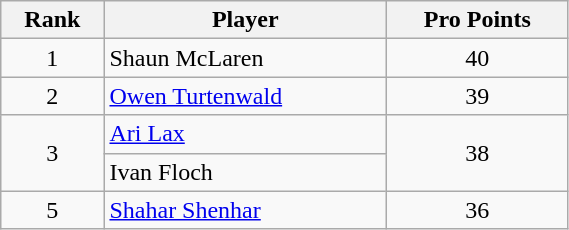<table class="wikitable" width=30%>
<tr>
<th>Rank</th>
<th>Player</th>
<th>Pro Points</th>
</tr>
<tr>
<td align=center>1</td>
<td> Shaun McLaren</td>
<td align=center>40</td>
</tr>
<tr>
<td align=center>2</td>
<td> <a href='#'>Owen Turtenwald</a></td>
<td align=center>39</td>
</tr>
<tr>
<td align=center rowspan=2>3</td>
<td> <a href='#'>Ari Lax</a></td>
<td align=center rowspan=2>38</td>
</tr>
<tr>
<td> Ivan Floch</td>
</tr>
<tr>
<td align=center>5</td>
<td> <a href='#'>Shahar Shenhar</a></td>
<td align=center>36</td>
</tr>
</table>
